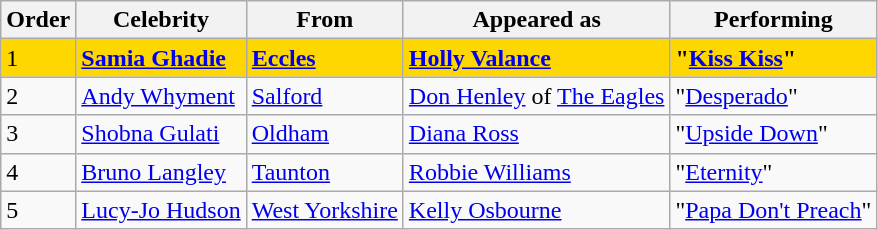<table class="wikitable">
<tr>
<th>Order</th>
<th>Celebrity</th>
<th>From</th>
<th>Appeared as</th>
<th>Performing</th>
</tr>
<tr style="background:gold;">
<td>1</td>
<td><strong><a href='#'>Samia Ghadie</a></strong></td>
<td><strong><a href='#'>Eccles</a></strong></td>
<td><strong><a href='#'>Holly Valance</a></strong></td>
<td><strong>"<a href='#'>Kiss Kiss</a>"</strong></td>
</tr>
<tr>
<td>2</td>
<td><a href='#'>Andy Whyment</a></td>
<td><a href='#'>Salford</a></td>
<td><a href='#'>Don Henley</a> of <a href='#'>The Eagles</a></td>
<td>"<a href='#'>Desperado</a>"</td>
</tr>
<tr>
<td>3</td>
<td><a href='#'>Shobna Gulati</a></td>
<td><a href='#'>Oldham</a></td>
<td><a href='#'>Diana Ross</a></td>
<td>"<a href='#'>Upside Down</a>"</td>
</tr>
<tr>
<td>4</td>
<td><a href='#'>Bruno Langley</a></td>
<td><a href='#'>Taunton</a></td>
<td><a href='#'>Robbie Williams</a></td>
<td>"<a href='#'>Eternity</a>"</td>
</tr>
<tr>
<td>5</td>
<td><a href='#'>Lucy-Jo Hudson</a></td>
<td><a href='#'>West Yorkshire</a></td>
<td><a href='#'>Kelly Osbourne</a></td>
<td>"<a href='#'>Papa Don't Preach</a>"</td>
</tr>
</table>
